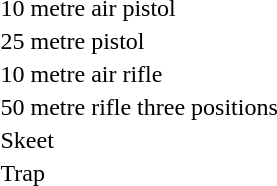<table>
<tr>
<td>10 metre air pistol<br></td>
<td></td>
<td></td>
<td></td>
</tr>
<tr>
<td>25 metre pistol<br></td>
<td></td>
<td></td>
<td></td>
</tr>
<tr>
<td>10 metre air rifle<br></td>
<td></td>
<td></td>
<td></td>
</tr>
<tr>
<td>50 metre rifle three positions<br></td>
<td></td>
<td></td>
<td></td>
</tr>
<tr>
<td>Skeet<br></td>
<td></td>
<td></td>
<td></td>
</tr>
<tr>
<td>Trap<br></td>
<td></td>
<td></td>
<td></td>
</tr>
</table>
